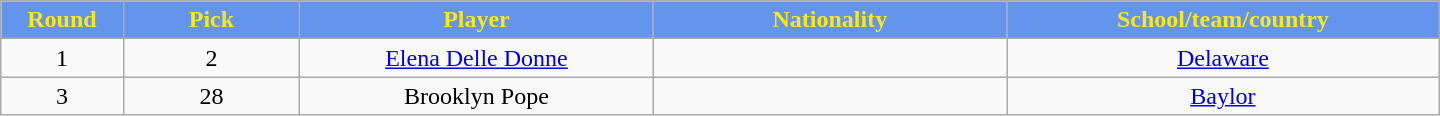<table class="wikitable" style="text-align:center; width:60em">
<tr>
<th style="background:#6495ED; color:#FDE910;" width="2%">Round</th>
<th style="background:#6495ED; color:#FDE910;" width="5%">Pick</th>
<th style="background:#6495ED; color:#FDE910;" width="10%">Player</th>
<th style="background:#6495ED; color:#FDE910;" width="10%">Nationality</th>
<th style="background:#6495ED; color:#FDE910;" width="10%">School/team/country</th>
</tr>
<tr>
<td>1</td>
<td>2</td>
<td><a href='#'>Elena Delle Donne</a></td>
<td></td>
<td><a href='#'>Delaware</a></td>
</tr>
<tr>
<td>3</td>
<td>28</td>
<td>Brooklyn Pope</td>
<td></td>
<td><a href='#'>Baylor</a></td>
</tr>
</table>
